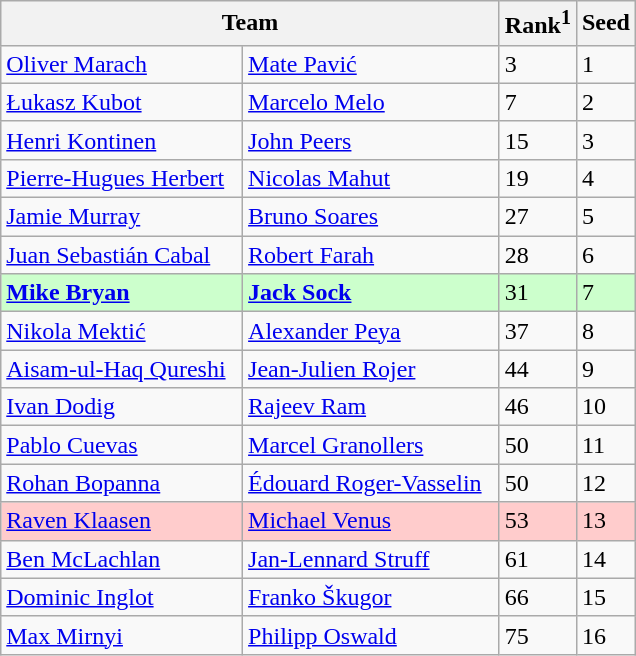<table class="wikitable">
<tr>
<th width="325" colspan=2>Team</th>
<th>Rank<sup>1</sup></th>
<th>Seed</th>
</tr>
<tr>
<td> <a href='#'>Oliver Marach</a></td>
<td> <a href='#'>Mate Pavić</a></td>
<td>3</td>
<td>1</td>
</tr>
<tr>
<td> <a href='#'>Łukasz Kubot</a></td>
<td> <a href='#'>Marcelo Melo</a></td>
<td>7</td>
<td>2</td>
</tr>
<tr>
<td> <a href='#'>Henri Kontinen</a></td>
<td> <a href='#'>John Peers</a></td>
<td>15</td>
<td>3</td>
</tr>
<tr>
<td> <a href='#'>Pierre-Hugues Herbert</a></td>
<td> <a href='#'>Nicolas Mahut</a></td>
<td>19</td>
<td>4</td>
</tr>
<tr>
<td> <a href='#'>Jamie Murray</a></td>
<td> <a href='#'>Bruno Soares</a></td>
<td>27</td>
<td>5</td>
</tr>
<tr>
<td> <a href='#'>Juan Sebastián Cabal</a></td>
<td> <a href='#'>Robert Farah</a></td>
<td>28</td>
<td>6</td>
</tr>
<tr style="background:#cfc;">
<td> <strong><a href='#'>Mike Bryan</a></strong></td>
<td> <strong><a href='#'>Jack Sock</a></strong></td>
<td>31</td>
<td>7</td>
</tr>
<tr>
<td> <a href='#'>Nikola Mektić</a></td>
<td> <a href='#'>Alexander Peya</a></td>
<td>37</td>
<td>8</td>
</tr>
<tr>
<td> <a href='#'>Aisam-ul-Haq Qureshi</a></td>
<td> <a href='#'>Jean-Julien Rojer</a></td>
<td>44</td>
<td>9</td>
</tr>
<tr>
<td> <a href='#'>Ivan Dodig</a></td>
<td> <a href='#'>Rajeev Ram</a></td>
<td>46</td>
<td>10</td>
</tr>
<tr>
<td> <a href='#'>Pablo Cuevas</a></td>
<td> <a href='#'>Marcel Granollers</a></td>
<td>50</td>
<td>11</td>
</tr>
<tr>
<td> <a href='#'>Rohan Bopanna</a></td>
<td> <a href='#'>Édouard Roger-Vasselin</a></td>
<td>50</td>
<td>12</td>
</tr>
<tr style="background:#fcc;">
<td> <a href='#'>Raven Klaasen</a></td>
<td> <a href='#'>Michael Venus</a></td>
<td>53</td>
<td>13</td>
</tr>
<tr>
<td> <a href='#'>Ben McLachlan</a></td>
<td> <a href='#'>Jan-Lennard Struff</a></td>
<td>61</td>
<td>14</td>
</tr>
<tr>
<td> <a href='#'>Dominic Inglot</a></td>
<td> <a href='#'>Franko Škugor</a></td>
<td>66</td>
<td>15</td>
</tr>
<tr>
<td> <a href='#'>Max Mirnyi</a></td>
<td> <a href='#'>Philipp Oswald</a></td>
<td>75</td>
<td>16</td>
</tr>
</table>
